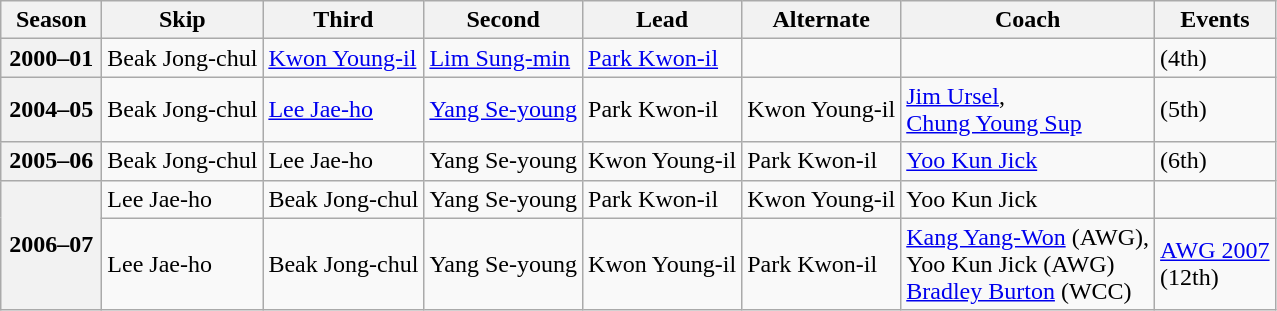<table class="wikitable">
<tr>
<th scope="col" width=60>Season</th>
<th scope="col">Skip</th>
<th scope="col">Third</th>
<th scope="col">Second</th>
<th scope="col">Lead</th>
<th scope="col">Alternate</th>
<th scope="col">Coach</th>
<th scope="col">Events</th>
</tr>
<tr>
<th scope="row">2000–01</th>
<td>Beak Jong-chul</td>
<td><a href='#'>Kwon Young-il</a></td>
<td><a href='#'>Lim Sung-min</a></td>
<td><a href='#'>Park Kwon-il</a></td>
<td></td>
<td></td>
<td> (4th)</td>
</tr>
<tr>
<th scope="row">2004–05</th>
<td>Beak Jong-chul</td>
<td><a href='#'>Lee Jae-ho</a></td>
<td><a href='#'>Yang Se-young</a></td>
<td>Park Kwon-il</td>
<td>Kwon Young-il</td>
<td><a href='#'>Jim Ursel</a>,<br><a href='#'>Chung Young Sup</a></td>
<td> (5th)</td>
</tr>
<tr>
<th scope="row">2005–06</th>
<td>Beak Jong-chul</td>
<td>Lee Jae-ho</td>
<td>Yang Se-young</td>
<td>Kwon Young-il</td>
<td>Park Kwon-il</td>
<td><a href='#'>Yoo Kun Jick</a></td>
<td> (6th)</td>
</tr>
<tr>
<th scope="row" rowspan=2>2006–07</th>
<td>Lee Jae-ho</td>
<td>Beak Jong-chul</td>
<td>Yang Se-young</td>
<td>Park Kwon-il</td>
<td>Kwon Young-il</td>
<td>Yoo Kun Jick</td>
<td> </td>
</tr>
<tr>
<td>Lee Jae-ho</td>
<td>Beak Jong-chul</td>
<td>Yang Se-young</td>
<td>Kwon Young-il</td>
<td>Park Kwon-il</td>
<td><a href='#'>Kang Yang-Won</a> (AWG),<br>Yoo Kun Jick (AWG)<br><a href='#'>Bradley Burton</a> (WCC)</td>
<td><a href='#'>AWG 2007</a> <br> (12th)</td>
</tr>
</table>
